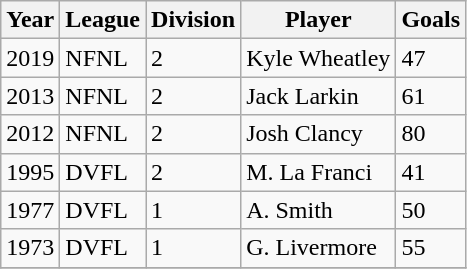<table class="wikitable">
<tr>
<th>Year</th>
<th>League</th>
<th>Division</th>
<th>Player</th>
<th>Goals</th>
</tr>
<tr>
<td>2019</td>
<td>NFNL</td>
<td>2</td>
<td>Kyle Wheatley</td>
<td>47</td>
</tr>
<tr>
<td>2013</td>
<td>NFNL</td>
<td>2</td>
<td>Jack Larkin</td>
<td>61</td>
</tr>
<tr>
<td>2012</td>
<td>NFNL</td>
<td>2</td>
<td>Josh Clancy</td>
<td>80</td>
</tr>
<tr>
<td>1995</td>
<td>DVFL</td>
<td>2</td>
<td>M. La Franci</td>
<td>41</td>
</tr>
<tr>
<td>1977</td>
<td>DVFL</td>
<td>1</td>
<td>A. Smith</td>
<td>50</td>
</tr>
<tr>
<td>1973</td>
<td>DVFL</td>
<td>1</td>
<td>G. Livermore</td>
<td>55</td>
</tr>
<tr>
</tr>
</table>
